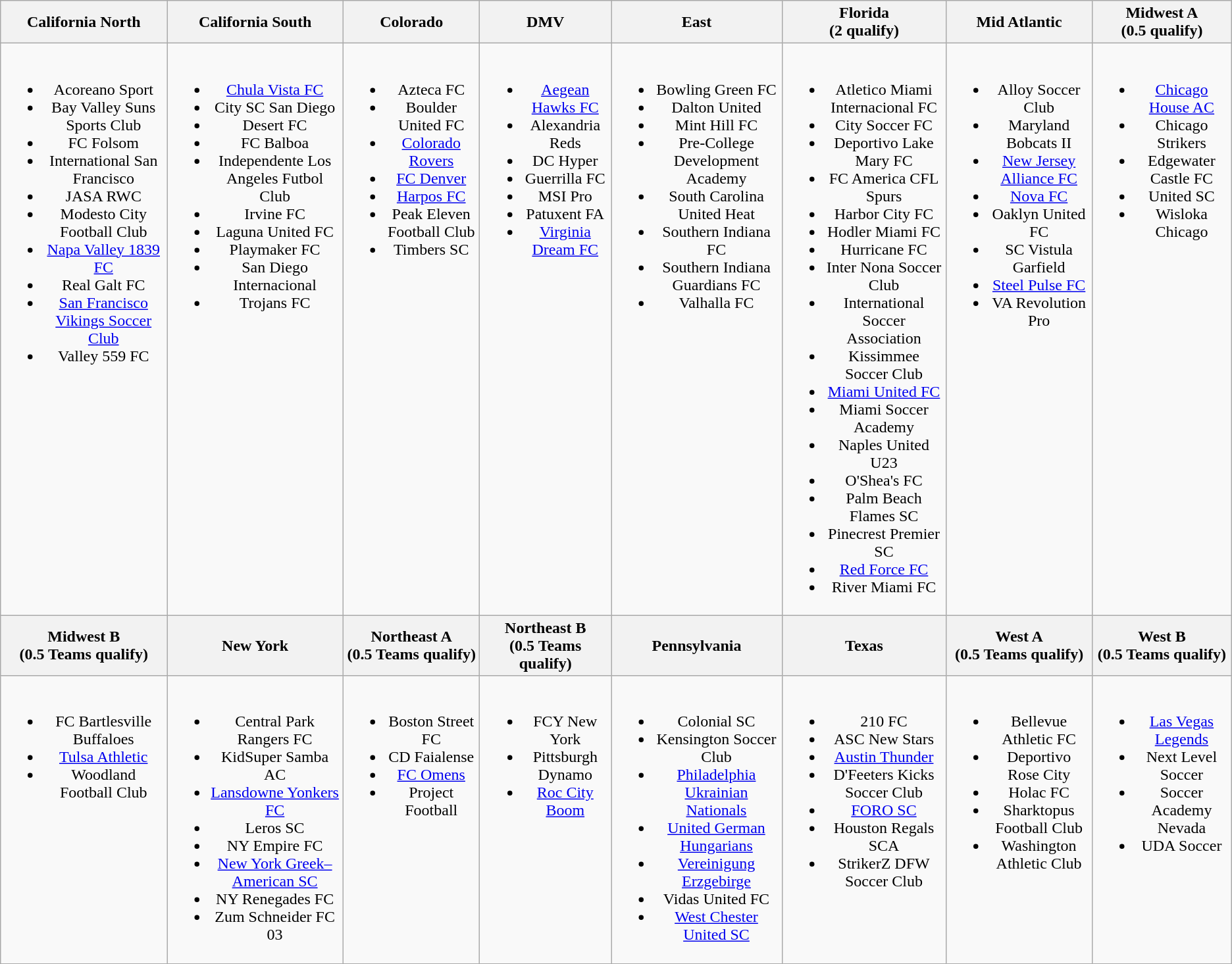<table class="wikitable" style="text-align:center"">
<tr>
<th>California North</th>
<th>California South</th>
<th>Colorado</th>
<th>DMV</th>
<th>East</th>
<th>Florida<br>(2 qualify)</th>
<th>Mid Atlantic</th>
<th>Midwest A<br>(0.5 qualify)</th>
</tr>
<tr style="vertical-align:top">
<td><br><ul><li>Acoreano Sport</li><li>Bay Valley Suns Sports Club</li><li>FC Folsom</li><li>International San Francisco</li><li>JASA RWC</li><li>Modesto City Football Club</li><li><a href='#'>Napa Valley 1839 FC</a></li><li>Real Galt FC</li><li><a href='#'>San Francisco Vikings Soccer Club</a></li><li>Valley 559 FC</li></ul></td>
<td><br><ul><li><a href='#'>Chula Vista FC</a></li><li>City SC San Diego</li><li>Desert FC</li><li>FC Balboa</li><li>Independente Los Angeles Futbol Club</li><li>Irvine FC</li><li>Laguna United FC</li><li>Playmaker FC</li><li>San Diego Internacional</li><li>Trojans FC</li></ul></td>
<td><br><ul><li>Azteca FC</li><li>Boulder United FC</li><li><a href='#'>Colorado Rovers</a></li><li><a href='#'>FC Denver</a></li><li><a href='#'>Harpos FC</a></li><li>Peak Eleven Football Club</li><li>Timbers SC</li></ul></td>
<td><br><ul><li><a href='#'>Aegean Hawks FC</a></li><li>Alexandria Reds</li><li>DC Hyper</li><li>Guerrilla FC</li><li>MSI Pro</li><li>Patuxent FA</li><li><a href='#'>Virginia Dream FC</a></li></ul></td>
<td><br><ul><li>Bowling Green FC</li><li>Dalton United</li><li>Mint Hill FC</li><li>Pre-College Development Academy</li><li>South Carolina United Heat</li><li>Southern Indiana FC</li><li>Southern Indiana Guardians FC</li><li>Valhalla FC</li></ul></td>
<td><br><ul><li>Atletico Miami Internacional FC</li><li>City Soccer FC</li><li>Deportivo Lake Mary FC</li><li>FC America CFL Spurs</li><li>Harbor City FC</li><li>Hodler Miami FC</li><li>Hurricane FC</li><li>Inter Nona Soccer Club</li><li>International Soccer Association</li><li>Kissimmee Soccer Club</li><li><a href='#'>Miami United FC</a></li><li>Miami Soccer Academy</li><li>Naples United U23</li><li>O'Shea's FC</li><li>Palm Beach Flames SC</li><li>Pinecrest Premier SC</li><li><a href='#'>Red Force FC</a></li><li>River Miami FC</li></ul></td>
<td><br><ul><li>Alloy Soccer Club</li><li>Maryland Bobcats II</li><li><a href='#'>New Jersey Alliance FC</a></li><li><a href='#'>Nova FC</a></li><li>Oaklyn United FC</li><li>SC Vistula Garfield</li><li><a href='#'>Steel Pulse FC</a></li><li>VA Revolution Pro</li></ul></td>
<td><br><ul><li><a href='#'>Chicago House AC</a></li><li>Chicago Strikers</li><li>Edgewater Castle FC</li><li>United SC</li><li>Wisloka Chicago</li></ul></td>
</tr>
<tr>
<th>Midwest B<br>(0.5 Teams qualify)</th>
<th>New York</th>
<th>Northeast A<br>(0.5 Teams qualify)</th>
<th>Northeast B<br>(0.5 Teams qualify)</th>
<th>Pennsylvania</th>
<th>Texas</th>
<th>West A<br>(0.5 Teams qualify)</th>
<th>West B<br>(0.5 Teams qualify)</th>
</tr>
<tr style="vertical-align:top">
<td><br><ul><li>FC Bartlesville Buffaloes</li><li><a href='#'>Tulsa Athletic</a></li><li>Woodland Football Club</li></ul></td>
<td><br><ul><li>Central Park Rangers FC</li><li>KidSuper Samba AC</li><li><a href='#'>Lansdowne Yonkers FC</a></li><li>Leros SC</li><li>NY Empire FC</li><li><a href='#'>New York Greek–American SC</a></li><li>NY Renegades FC</li><li>Zum Schneider FC 03</li></ul></td>
<td><br><ul><li>Boston Street FC</li><li>CD Faialense</li><li><a href='#'>FC Omens</a></li><li>Project Football</li></ul></td>
<td><br><ul><li>FCY New York</li><li>Pittsburgh Dynamo</li><li><a href='#'>Roc City Boom</a></li></ul></td>
<td><br><ul><li>Colonial SC</li><li>Kensington Soccer Club</li><li><a href='#'>Philadelphia Ukrainian Nationals</a></li><li><a href='#'>United German Hungarians</a></li><li><a href='#'>Vereinigung Erzgebirge</a></li><li>Vidas United FC</li><li><a href='#'>West Chester United SC</a></li></ul></td>
<td><br><ul><li>210 FC</li><li>ASC New Stars</li><li><a href='#'>Austin Thunder</a></li><li>D'Feeters Kicks Soccer Club</li><li><a href='#'>FORO SC</a></li><li>Houston Regals SCA</li><li>StrikerZ DFW Soccer Club</li></ul></td>
<td><br><ul><li>Bellevue Athletic FC</li><li>Deportivo Rose City</li><li>Holac FC</li><li>Sharktopus Football Club</li><li>Washington Athletic Club</li></ul></td>
<td><br><ul><li><a href='#'>Las Vegas Legends</a></li><li>Next Level Soccer</li><li>Soccer Academy Nevada</li><li>UDA Soccer</li></ul></td>
</tr>
</table>
